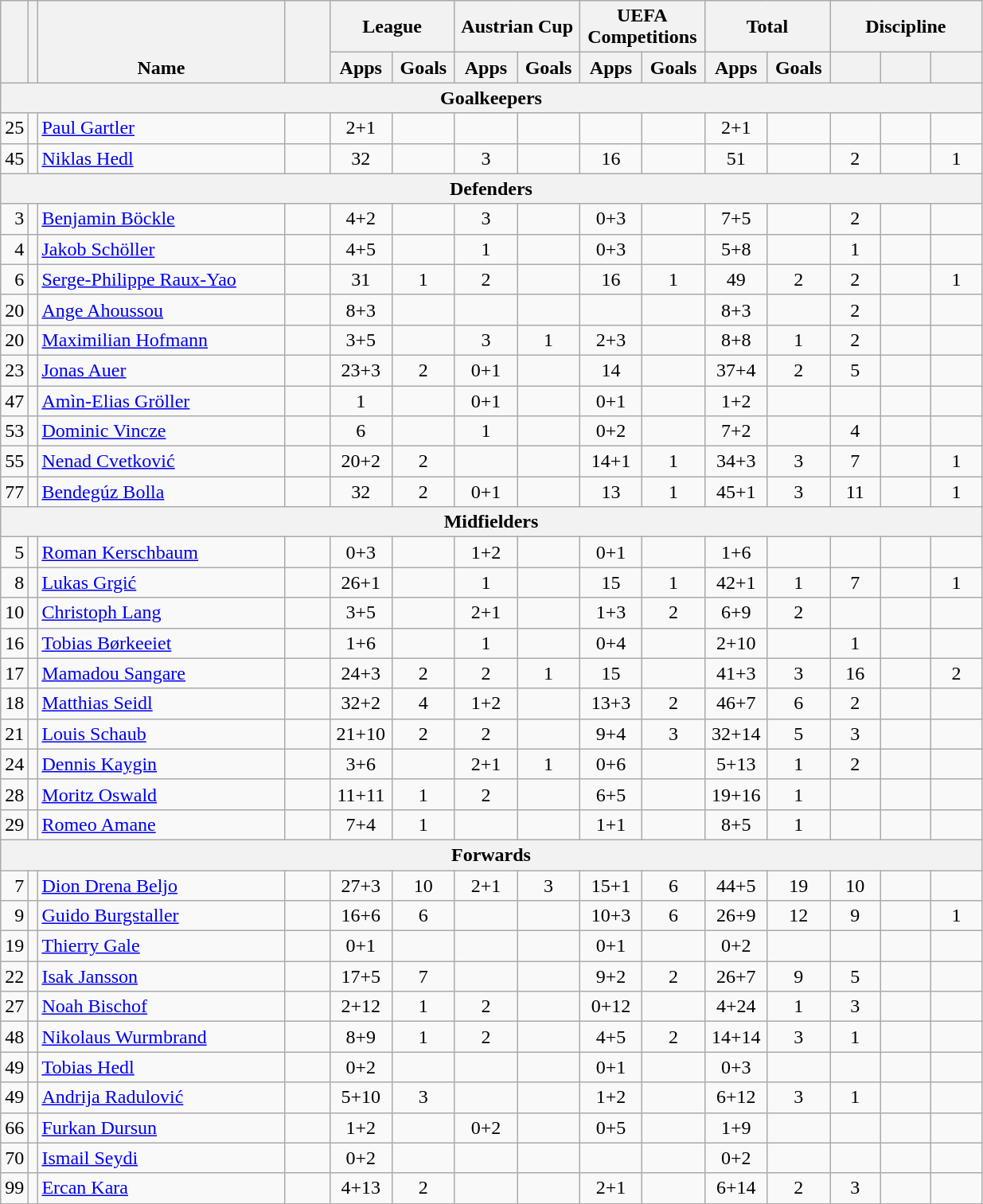<table class="wikitable" style="text-align:center">
<tr>
<th rowspan="2" valign="bottom"></th>
<th rowspan="2" valign="bottom"></th>
<th rowspan="2" valign="bottom" width="200">Name</th>
<th rowspan="2" valign="bottom" width="30"></th>
<th colspan="2">League</th>
<th colspan="2">Austrian Cup</th>
<th colspan="2">UEFA Competitions</th>
<th colspan="2">Total</th>
<th colspan="3">Discipline</th>
</tr>
<tr>
<th width="45">Apps</th>
<th width="45">Goals</th>
<th width="45">Apps</th>
<th width="45">Goals</th>
<th width="45">Apps</th>
<th width="45">Goals</th>
<th width="45">Apps</th>
<th width="45">Goals</th>
<th width="35"></th>
<th width="35"></th>
<th width="35"></th>
</tr>
<tr>
<th colspan=20>Goalkeepers</th>
</tr>
<tr>
<td align="right">25</td>
<td></td>
<td align="left"><a href='#'>Paul Gartler</a></td>
<td></td>
<td>2+1</td>
<td></td>
<td></td>
<td></td>
<td></td>
<td></td>
<td>2+1</td>
<td></td>
<td></td>
<td></td>
<td></td>
</tr>
<tr>
<td align="right">45</td>
<td></td>
<td align="left"><a href='#'>Niklas Hedl</a></td>
<td></td>
<td>32</td>
<td></td>
<td>3</td>
<td></td>
<td>16</td>
<td></td>
<td>51</td>
<td></td>
<td>2</td>
<td></td>
<td>1</td>
</tr>
<tr>
<th colspan=20>Defenders</th>
</tr>
<tr>
<td align="right">3</td>
<td></td>
<td align="left"><a href='#'>Benjamin Böckle</a></td>
<td></td>
<td>4+2</td>
<td></td>
<td>3</td>
<td></td>
<td>0+3</td>
<td></td>
<td>7+5</td>
<td></td>
<td>2</td>
<td></td>
<td></td>
</tr>
<tr>
<td align="right">4</td>
<td></td>
<td align="left"><a href='#'>Jakob Schöller</a></td>
<td></td>
<td>4+5</td>
<td></td>
<td>1</td>
<td></td>
<td>0+3</td>
<td></td>
<td>5+8</td>
<td></td>
<td>1</td>
<td></td>
<td></td>
</tr>
<tr>
<td align="right">6</td>
<td></td>
<td align="left"><a href='#'>Serge-Philippe Raux-Yao</a></td>
<td></td>
<td>31</td>
<td>1</td>
<td>2</td>
<td></td>
<td>16</td>
<td>1</td>
<td>49</td>
<td>2</td>
<td>2</td>
<td></td>
<td>1</td>
</tr>
<tr>
<td align="right">20</td>
<td></td>
<td align="left"><a href='#'>Ange Ahoussou</a></td>
<td></td>
<td>8+3</td>
<td></td>
<td></td>
<td></td>
<td></td>
<td></td>
<td>8+3</td>
<td></td>
<td>2</td>
<td></td>
<td></td>
</tr>
<tr>
<td align="right">20</td>
<td></td>
<td align="left"><a href='#'>Maximilian Hofmann</a></td>
<td></td>
<td>3+5</td>
<td></td>
<td>3</td>
<td>1</td>
<td>2+3</td>
<td></td>
<td>8+8</td>
<td>1</td>
<td>2</td>
<td></td>
<td></td>
</tr>
<tr>
<td align="right">23</td>
<td></td>
<td align="left"><a href='#'>Jonas Auer</a></td>
<td></td>
<td>23+3</td>
<td>2</td>
<td>0+1</td>
<td></td>
<td>14</td>
<td></td>
<td>37+4</td>
<td>2</td>
<td>5</td>
<td></td>
<td></td>
</tr>
<tr>
<td align="right">47</td>
<td></td>
<td align="left"><a href='#'>Amìn-Elias Gröller</a></td>
<td></td>
<td>1</td>
<td></td>
<td>0+1</td>
<td></td>
<td>0+1</td>
<td></td>
<td>1+2</td>
<td></td>
<td></td>
<td></td>
<td></td>
</tr>
<tr>
<td align="right">53</td>
<td></td>
<td align="left"><a href='#'>Dominic Vincze</a></td>
<td></td>
<td>6</td>
<td></td>
<td>1</td>
<td></td>
<td>0+2</td>
<td></td>
<td>7+2</td>
<td></td>
<td>4</td>
<td></td>
<td></td>
</tr>
<tr>
<td align="right">55</td>
<td></td>
<td align="left"><a href='#'>Nenad Cvetković</a></td>
<td></td>
<td>20+2</td>
<td>2</td>
<td></td>
<td></td>
<td>14+1</td>
<td>1</td>
<td>34+3</td>
<td>3</td>
<td>7</td>
<td></td>
<td>1</td>
</tr>
<tr>
<td align="right">77</td>
<td></td>
<td align="left"><a href='#'>Bendegúz Bolla</a></td>
<td></td>
<td>32</td>
<td>2</td>
<td>0+1</td>
<td></td>
<td>13</td>
<td>1</td>
<td>45+1</td>
<td>3</td>
<td>11</td>
<td></td>
<td>1</td>
</tr>
<tr>
<th colspan=20>Midfielders</th>
</tr>
<tr>
<td align="right">5</td>
<td></td>
<td align="left"><a href='#'>Roman Kerschbaum</a></td>
<td></td>
<td>0+3</td>
<td></td>
<td>1+2</td>
<td></td>
<td>0+1</td>
<td></td>
<td>1+6</td>
<td></td>
<td></td>
<td></td>
<td></td>
</tr>
<tr>
<td align="right">8</td>
<td></td>
<td align="left"><a href='#'>Lukas Grgić</a></td>
<td></td>
<td>26+1</td>
<td></td>
<td>1</td>
<td></td>
<td>15</td>
<td>1</td>
<td>42+1</td>
<td>1</td>
<td>7</td>
<td></td>
<td>1</td>
</tr>
<tr>
<td align="right">10</td>
<td></td>
<td align="left"><a href='#'>Christoph Lang</a></td>
<td></td>
<td>3+5</td>
<td></td>
<td>2+1</td>
<td></td>
<td>1+3</td>
<td>2</td>
<td>6+9</td>
<td>2</td>
<td></td>
<td></td>
<td></td>
</tr>
<tr>
<td align="right">16</td>
<td></td>
<td align="left"><a href='#'>Tobias Børkeeiet</a></td>
<td></td>
<td>1+6</td>
<td></td>
<td>1</td>
<td></td>
<td>0+4</td>
<td></td>
<td>2+10</td>
<td></td>
<td>1</td>
<td></td>
<td></td>
</tr>
<tr>
<td align="right">17</td>
<td></td>
<td align="left"><a href='#'>Mamadou Sangare</a></td>
<td></td>
<td>24+3</td>
<td>2</td>
<td>2</td>
<td>1</td>
<td>15</td>
<td></td>
<td>41+3</td>
<td>3</td>
<td>16</td>
<td></td>
<td>2</td>
</tr>
<tr>
<td align="right">18</td>
<td></td>
<td align="left"><a href='#'>Matthias Seidl</a></td>
<td></td>
<td>32+2</td>
<td>4</td>
<td>1+2</td>
<td></td>
<td>13+3</td>
<td>2</td>
<td>46+7</td>
<td>6</td>
<td>2</td>
<td></td>
<td></td>
</tr>
<tr>
<td align="right">21</td>
<td></td>
<td align="left"><a href='#'>Louis Schaub</a></td>
<td></td>
<td>21+10</td>
<td>2</td>
<td>2</td>
<td></td>
<td>9+4</td>
<td>3</td>
<td>32+14</td>
<td>5</td>
<td>3</td>
<td></td>
<td></td>
</tr>
<tr>
<td align="right">24</td>
<td></td>
<td align="left"><a href='#'>Dennis Kaygin</a></td>
<td></td>
<td>3+6</td>
<td></td>
<td>2+1</td>
<td>1</td>
<td>0+6</td>
<td></td>
<td>5+13</td>
<td>1</td>
<td>2</td>
<td></td>
<td></td>
</tr>
<tr>
<td align="right">28</td>
<td></td>
<td align="left"><a href='#'>Moritz Oswald</a></td>
<td></td>
<td>11+11</td>
<td>1</td>
<td>2</td>
<td></td>
<td>6+5</td>
<td></td>
<td>19+16</td>
<td>1</td>
<td></td>
<td></td>
<td></td>
</tr>
<tr>
<td align="right">29</td>
<td></td>
<td align="left"><a href='#'>Romeo Amane</a></td>
<td></td>
<td>7+4</td>
<td>1</td>
<td></td>
<td></td>
<td>1+1</td>
<td></td>
<td>8+5</td>
<td>1</td>
<td></td>
<td></td>
<td></td>
</tr>
<tr>
<th colspan=20>Forwards</th>
</tr>
<tr>
<td align="right">7</td>
<td></td>
<td align="left"><a href='#'>Dion Drena Beljo</a></td>
<td></td>
<td>27+3</td>
<td>10</td>
<td>2+1</td>
<td>3</td>
<td>15+1</td>
<td>6</td>
<td>44+5</td>
<td>19</td>
<td>10</td>
<td></td>
<td></td>
</tr>
<tr>
<td align="right">9</td>
<td></td>
<td align="left"><a href='#'>Guido Burgstaller</a></td>
<td></td>
<td>16+6</td>
<td>6</td>
<td></td>
<td></td>
<td>10+3</td>
<td>6</td>
<td>26+9</td>
<td>12</td>
<td>9</td>
<td></td>
<td>1</td>
</tr>
<tr>
<td align="right">19</td>
<td></td>
<td align="left"><a href='#'>Thierry Gale</a></td>
<td></td>
<td>0+1</td>
<td></td>
<td></td>
<td></td>
<td>0+1</td>
<td></td>
<td>0+2</td>
<td></td>
<td></td>
<td></td>
<td></td>
</tr>
<tr>
<td align="right">22</td>
<td></td>
<td align="left"><a href='#'>Isak Jansson</a></td>
<td></td>
<td>17+5</td>
<td>7</td>
<td></td>
<td></td>
<td>9+2</td>
<td>2</td>
<td>26+7</td>
<td>9</td>
<td>5</td>
<td></td>
<td></td>
</tr>
<tr>
<td align="right">27</td>
<td></td>
<td align="left"><a href='#'>Noah Bischof</a></td>
<td></td>
<td>2+12</td>
<td>1</td>
<td>2</td>
<td></td>
<td>0+12</td>
<td></td>
<td>4+24</td>
<td>1</td>
<td>3</td>
<td></td>
<td></td>
</tr>
<tr>
<td align="right">48</td>
<td></td>
<td align="left"><a href='#'>Nikolaus Wurmbrand</a></td>
<td></td>
<td>8+9</td>
<td>1</td>
<td>2</td>
<td></td>
<td>4+5</td>
<td>2</td>
<td>14+14</td>
<td>3</td>
<td>1</td>
<td></td>
<td></td>
</tr>
<tr>
<td align="right">49</td>
<td></td>
<td align="left"><a href='#'>Tobias Hedl</a></td>
<td></td>
<td>0+2</td>
<td></td>
<td></td>
<td></td>
<td>0+1</td>
<td></td>
<td>0+3</td>
<td></td>
<td></td>
<td></td>
<td></td>
</tr>
<tr>
<td align="right">49</td>
<td></td>
<td align="left"><a href='#'>Andrija Radulović</a></td>
<td></td>
<td>5+10</td>
<td>3</td>
<td></td>
<td></td>
<td>1+2</td>
<td></td>
<td>6+12</td>
<td>3</td>
<td>1</td>
<td></td>
<td></td>
</tr>
<tr>
<td align="right">66</td>
<td></td>
<td align="left"><a href='#'>Furkan Dursun</a></td>
<td></td>
<td>1+2</td>
<td></td>
<td>0+2</td>
<td></td>
<td>0+5</td>
<td></td>
<td>1+9</td>
<td></td>
<td></td>
<td></td>
<td></td>
</tr>
<tr>
<td align="right">70</td>
<td></td>
<td align="left"><a href='#'>Ismail Seydi</a></td>
<td></td>
<td>0+2</td>
<td></td>
<td></td>
<td></td>
<td></td>
<td></td>
<td>0+2</td>
<td></td>
<td></td>
<td></td>
<td></td>
</tr>
<tr>
<td align="right">99</td>
<td></td>
<td align="left"><a href='#'>Ercan Kara</a></td>
<td></td>
<td>4+13</td>
<td>2</td>
<td></td>
<td></td>
<td>2+1</td>
<td></td>
<td>6+14</td>
<td>2</td>
<td>3</td>
<td></td>
<td></td>
</tr>
</table>
